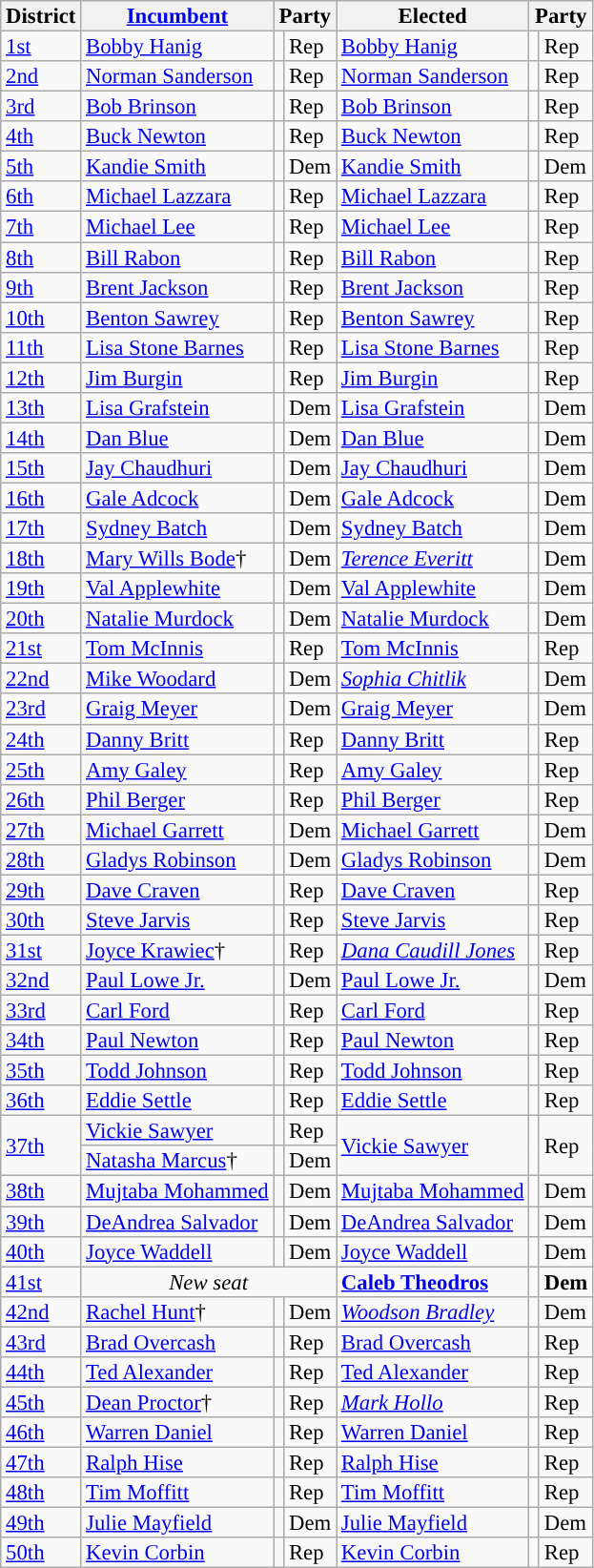<table class="sortable wikitable" style="font-size:95%;line-height:14px;">
<tr>
<th class="unsortable">District</th>
<th class="unsortable"><a href='#'>Incumbent</a></th>
<th colspan="2">Party</th>
<th class="unsortable">Elected</th>
<th colspan="2">Party</th>
</tr>
<tr>
<td><a href='#'>1st</a></td>
<td><a href='#'>Bobby Hanig</a></td>
<td style="background:"></td>
<td>Rep</td>
<td><a href='#'>Bobby Hanig</a></td>
<td style="background:"></td>
<td>Rep</td>
</tr>
<tr>
<td><a href='#'>2nd</a></td>
<td><a href='#'>Norman Sanderson</a></td>
<td style="background:"></td>
<td>Rep</td>
<td><a href='#'>Norman Sanderson</a></td>
<td style="background:"></td>
<td>Rep</td>
</tr>
<tr>
<td><a href='#'>3rd</a></td>
<td><a href='#'>Bob Brinson</a></td>
<td style="background:"></td>
<td>Rep</td>
<td><a href='#'>Bob Brinson</a></td>
<td style="background:"></td>
<td>Rep</td>
</tr>
<tr>
<td><a href='#'>4th</a></td>
<td><a href='#'>Buck Newton</a></td>
<td style="background:"></td>
<td>Rep</td>
<td><a href='#'>Buck Newton</a></td>
<td style="background:"></td>
<td>Rep</td>
</tr>
<tr>
<td><a href='#'>5th</a></td>
<td><a href='#'>Kandie Smith</a></td>
<td style="background:"></td>
<td>Dem</td>
<td><a href='#'>Kandie Smith</a></td>
<td style="background:"></td>
<td>Dem</td>
</tr>
<tr>
<td><a href='#'>6th</a></td>
<td><a href='#'>Michael Lazzara</a></td>
<td style="background:"></td>
<td>Rep</td>
<td><a href='#'>Michael Lazzara</a></td>
<td style="background:"></td>
<td>Rep</td>
</tr>
<tr>
<td><a href='#'>7th</a></td>
<td><a href='#'>Michael Lee</a></td>
<td style="background:"></td>
<td>Rep</td>
<td><a href='#'>Michael Lee</a></td>
<td style="background:"></td>
<td>Rep</td>
</tr>
<tr>
<td><a href='#'>8th</a></td>
<td><a href='#'>Bill Rabon</a></td>
<td style="background:"></td>
<td>Rep</td>
<td><a href='#'>Bill Rabon</a></td>
<td style="background:"></td>
<td>Rep</td>
</tr>
<tr>
<td><a href='#'>9th</a></td>
<td><a href='#'>Brent Jackson</a></td>
<td style="background:"></td>
<td>Rep</td>
<td><a href='#'>Brent Jackson</a></td>
<td style="background:"></td>
<td>Rep</td>
</tr>
<tr>
<td><a href='#'>10th</a></td>
<td><a href='#'>Benton Sawrey</a></td>
<td style="background:"></td>
<td>Rep</td>
<td><a href='#'>Benton Sawrey</a></td>
<td style="background:"></td>
<td>Rep</td>
</tr>
<tr>
<td><a href='#'>11th</a></td>
<td><a href='#'>Lisa Stone Barnes</a></td>
<td style="background:"></td>
<td>Rep</td>
<td><a href='#'>Lisa Stone Barnes</a></td>
<td style="background:"></td>
<td>Rep</td>
</tr>
<tr>
<td><a href='#'>12th</a></td>
<td><a href='#'>Jim Burgin</a></td>
<td style="background:"></td>
<td>Rep</td>
<td><a href='#'>Jim Burgin</a></td>
<td style="background:"></td>
<td>Rep</td>
</tr>
<tr>
<td><a href='#'>13th</a></td>
<td><a href='#'>Lisa Grafstein</a></td>
<td style="background:"></td>
<td>Dem</td>
<td><a href='#'>Lisa Grafstein</a></td>
<td style="background:"></td>
<td>Dem</td>
</tr>
<tr>
<td><a href='#'>14th</a></td>
<td><a href='#'>Dan Blue</a></td>
<td style="background:"></td>
<td>Dem</td>
<td><a href='#'>Dan Blue</a></td>
<td style="background:"></td>
<td>Dem</td>
</tr>
<tr>
<td><a href='#'>15th</a></td>
<td><a href='#'>Jay Chaudhuri</a></td>
<td style="background:"></td>
<td>Dem</td>
<td><a href='#'>Jay Chaudhuri</a></td>
<td style="background:"></td>
<td>Dem</td>
</tr>
<tr>
<td><a href='#'>16th</a></td>
<td><a href='#'>Gale Adcock</a></td>
<td style="background:"></td>
<td>Dem</td>
<td><a href='#'>Gale Adcock</a></td>
<td style="background:"></td>
<td>Dem</td>
</tr>
<tr>
<td><a href='#'>17th</a></td>
<td><a href='#'>Sydney Batch</a></td>
<td style="background:"></td>
<td>Dem</td>
<td><a href='#'>Sydney Batch</a></td>
<td style="background:"></td>
<td>Dem</td>
</tr>
<tr>
<td><a href='#'>18th</a></td>
<td><a href='#'>Mary Wills Bode</a>†</td>
<td style="background:"></td>
<td>Dem</td>
<td><em><a href='#'>Terence Everitt</a></em></td>
<td style="background:"></td>
<td>Dem</td>
</tr>
<tr>
<td><a href='#'>19th</a></td>
<td><a href='#'>Val Applewhite</a></td>
<td style="background:"></td>
<td>Dem</td>
<td><a href='#'>Val Applewhite</a></td>
<td style="background:"></td>
<td>Dem</td>
</tr>
<tr>
<td><a href='#'>20th</a></td>
<td><a href='#'>Natalie Murdock</a></td>
<td style="background:"></td>
<td>Dem</td>
<td><a href='#'>Natalie Murdock</a></td>
<td style="background:"></td>
<td>Dem</td>
</tr>
<tr>
<td><a href='#'>21st</a></td>
<td><a href='#'>Tom McInnis</a></td>
<td style="background:"></td>
<td>Rep</td>
<td><a href='#'>Tom McInnis</a></td>
<td style="background:"></td>
<td>Rep</td>
</tr>
<tr>
<td><a href='#'>22nd</a></td>
<td><a href='#'>Mike Woodard</a></td>
<td style="background:"></td>
<td>Dem</td>
<td><em><a href='#'>Sophia Chitlik</a></em></td>
<td style="background:"></td>
<td>Dem</td>
</tr>
<tr>
<td><a href='#'>23rd</a></td>
<td><a href='#'>Graig Meyer</a></td>
<td style="background:"></td>
<td>Dem</td>
<td><a href='#'>Graig Meyer</a></td>
<td style="background:"></td>
<td>Dem</td>
</tr>
<tr>
<td><a href='#'>24th</a></td>
<td><a href='#'>Danny Britt</a></td>
<td style="background:"></td>
<td>Rep</td>
<td><a href='#'>Danny Britt</a></td>
<td style="background:"></td>
<td>Rep</td>
</tr>
<tr>
<td><a href='#'>25th</a></td>
<td><a href='#'>Amy Galey</a></td>
<td style="background:"></td>
<td>Rep</td>
<td><a href='#'>Amy Galey</a></td>
<td style="background:"></td>
<td>Rep</td>
</tr>
<tr>
<td><a href='#'>26th</a></td>
<td><a href='#'>Phil Berger</a></td>
<td style="background:"></td>
<td>Rep</td>
<td><a href='#'>Phil Berger</a></td>
<td style="background:"></td>
<td>Rep</td>
</tr>
<tr>
<td><a href='#'>27th</a></td>
<td><a href='#'>Michael Garrett</a></td>
<td style="background:"></td>
<td>Dem</td>
<td><a href='#'>Michael Garrett</a></td>
<td style="background:"></td>
<td>Dem</td>
</tr>
<tr>
<td><a href='#'>28th</a></td>
<td><a href='#'>Gladys Robinson</a></td>
<td style="background:"></td>
<td>Dem</td>
<td><a href='#'>Gladys Robinson</a></td>
<td style="background:"></td>
<td>Dem</td>
</tr>
<tr>
<td><a href='#'>29th</a></td>
<td><a href='#'>Dave Craven</a></td>
<td style="background:"></td>
<td>Rep</td>
<td><a href='#'>Dave Craven</a></td>
<td style="background:"></td>
<td>Rep</td>
</tr>
<tr>
<td><a href='#'>30th</a></td>
<td><a href='#'>Steve Jarvis</a></td>
<td style="background:"></td>
<td>Rep</td>
<td><a href='#'>Steve Jarvis</a></td>
<td style="background:"></td>
<td>Rep</td>
</tr>
<tr>
<td><a href='#'>31st</a></td>
<td><a href='#'>Joyce Krawiec</a>†</td>
<td style="background:"></td>
<td>Rep</td>
<td><em><a href='#'>Dana Caudill Jones</a></em></td>
<td style="background:"></td>
<td>Rep</td>
</tr>
<tr>
<td><a href='#'>32nd</a></td>
<td><a href='#'>Paul Lowe Jr.</a></td>
<td style="background:"></td>
<td>Dem</td>
<td><a href='#'>Paul Lowe Jr.</a></td>
<td style="background:"></td>
<td>Dem</td>
</tr>
<tr>
<td><a href='#'>33rd</a></td>
<td><a href='#'>Carl Ford</a></td>
<td style="background:"></td>
<td>Rep</td>
<td><a href='#'>Carl Ford</a></td>
<td style="background:"></td>
<td>Rep</td>
</tr>
<tr>
<td><a href='#'>34th</a></td>
<td><a href='#'>Paul Newton</a></td>
<td style="background:"></td>
<td>Rep</td>
<td><a href='#'>Paul Newton</a></td>
<td style="background:"></td>
<td>Rep</td>
</tr>
<tr>
<td><a href='#'>35th</a></td>
<td><a href='#'>Todd Johnson</a></td>
<td style="background:"></td>
<td>Rep</td>
<td><a href='#'>Todd Johnson</a></td>
<td style="background:"></td>
<td>Rep</td>
</tr>
<tr>
<td><a href='#'>36th</a></td>
<td><a href='#'>Eddie Settle</a></td>
<td style="background:"></td>
<td>Rep</td>
<td><a href='#'>Eddie Settle</a></td>
<td style="background:"></td>
<td>Rep</td>
</tr>
<tr>
<td rowspan=2><a href='#'>37th</a></td>
<td><a href='#'>Vickie Sawyer</a></td>
<td style="background:"></td>
<td>Rep</td>
<td rowspan=2><a href='#'>Vickie Sawyer</a></td>
<td rowspan=2 style="background:"></td>
<td rowspan=2>Rep</td>
</tr>
<tr>
<td><a href='#'>Natasha Marcus</a>†</td>
<td style="background:"></td>
<td>Dem</td>
</tr>
<tr>
<td><a href='#'>38th</a></td>
<td><a href='#'>Mujtaba Mohammed</a></td>
<td style="background:"></td>
<td>Dem</td>
<td><a href='#'>Mujtaba Mohammed</a></td>
<td style="background:"></td>
<td>Dem</td>
</tr>
<tr>
<td><a href='#'>39th</a></td>
<td><a href='#'>DeAndrea Salvador</a></td>
<td style="background:"></td>
<td>Dem</td>
<td><a href='#'>DeAndrea Salvador</a></td>
<td style="background:"></td>
<td>Dem</td>
</tr>
<tr>
<td><a href='#'>40th</a></td>
<td><a href='#'>Joyce Waddell</a></td>
<td style="background:"></td>
<td>Dem</td>
<td><a href='#'>Joyce Waddell</a></td>
<td style="background:"></td>
<td>Dem</td>
</tr>
<tr>
<td><a href='#'>41st</a></td>
<td colspan=3 align=center><em>New seat</em></td>
<td><strong><a href='#'>Caleb Theodros</a></strong></td>
<td style="background:"></td>
<td><strong>Dem</strong></td>
</tr>
<tr>
<td><a href='#'>42nd</a></td>
<td><a href='#'>Rachel Hunt</a>†</td>
<td style="background:"></td>
<td>Dem</td>
<td><em><a href='#'>Woodson Bradley</a></em></td>
<td style="background:"></td>
<td>Dem</td>
</tr>
<tr>
<td><a href='#'>43rd</a></td>
<td><a href='#'>Brad Overcash</a></td>
<td style="background:"></td>
<td>Rep</td>
<td><a href='#'>Brad Overcash</a></td>
<td style="background:"></td>
<td>Rep</td>
</tr>
<tr>
<td><a href='#'>44th</a></td>
<td><a href='#'>Ted Alexander</a></td>
<td style="background:"></td>
<td>Rep</td>
<td><a href='#'>Ted Alexander</a></td>
<td style="background:"></td>
<td>Rep</td>
</tr>
<tr>
<td><a href='#'>45th</a></td>
<td><a href='#'>Dean Proctor</a>†</td>
<td style="background:"></td>
<td>Rep</td>
<td><em><a href='#'>Mark Hollo</a></em></td>
<td style="background:"></td>
<td>Rep</td>
</tr>
<tr>
<td><a href='#'>46th</a></td>
<td><a href='#'>Warren Daniel</a></td>
<td style="background:"></td>
<td>Rep</td>
<td><a href='#'>Warren Daniel</a></td>
<td style="background:"></td>
<td>Rep</td>
</tr>
<tr>
<td><a href='#'>47th</a></td>
<td><a href='#'>Ralph Hise</a></td>
<td style="background:"></td>
<td>Rep</td>
<td><a href='#'>Ralph Hise</a></td>
<td style="background:"></td>
<td>Rep</td>
</tr>
<tr>
<td><a href='#'>48th</a></td>
<td><a href='#'>Tim Moffitt</a></td>
<td style="background:"></td>
<td>Rep</td>
<td><a href='#'>Tim Moffitt</a></td>
<td style="background:"></td>
<td>Rep</td>
</tr>
<tr>
<td><a href='#'>49th</a></td>
<td><a href='#'>Julie Mayfield</a></td>
<td style="background:"></td>
<td>Dem</td>
<td><a href='#'>Julie Mayfield</a></td>
<td style="background:"></td>
<td>Dem</td>
</tr>
<tr>
<td><a href='#'>50th</a></td>
<td><a href='#'>Kevin Corbin</a></td>
<td style="background:"></td>
<td>Rep</td>
<td><a href='#'>Kevin Corbin</a></td>
<td style="background:"></td>
<td>Rep</td>
</tr>
</table>
